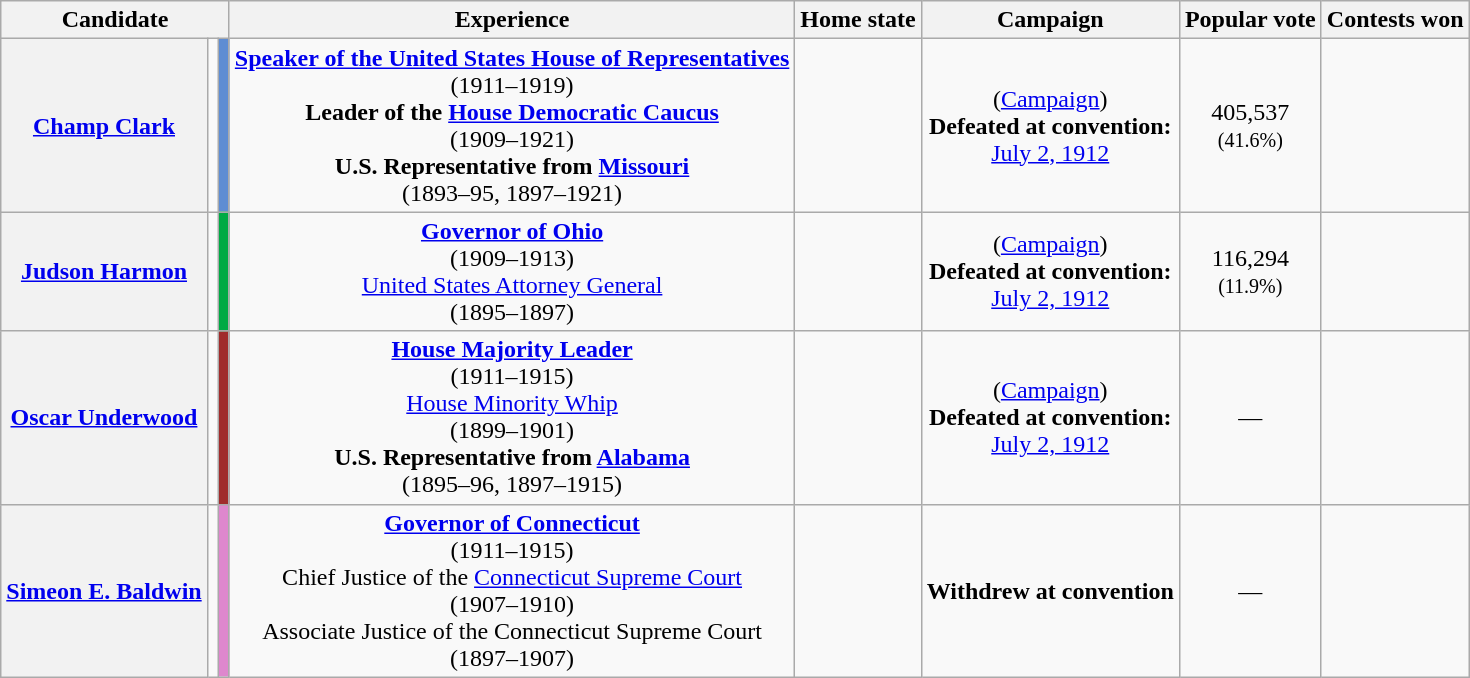<table class="wikitable sortable" style="text-align:center;">
<tr>
<th colspan="3">Candidate</th>
<th class="unsortable">Experience</th>
<th>Home state</th>
<th data-sort-type="date">Campaign</th>
<th>Popular vote</th>
<th>Contests won</th>
</tr>
<tr>
<th data-sort-value="Clark" scope="row"><a href='#'>Champ Clark</a></th>
<td></td>
<td style="background:#5f8dd3;"></td>
<td><strong><a href='#'>Speaker of the United States House of Representatives</a></strong><br>(1911–1919)<br><strong>Leader of the <a href='#'>House Democratic Caucus</a></strong><br>(1909–1921)<br><strong>U.S. Representative from <a href='#'>Missouri</a></strong><br>(1893–95, 1897–1921)</td>
<td></td>
<td>(<a href='#'>Campaign</a>)<br><strong>Defeated at convention:</strong><br><a href='#'>July 2, 1912</a></td>
<td data-sort-value="1,164,765">405,537<br><small>(41.6%)</small></td>
<td data-sort-value="9"></td>
</tr>
<tr>
<th data-sort-value="Harmon" scope="row"><a href='#'>Judson Harmon</a></th>
<td></td>
<td style="background:#00aa44;"></td>
<td><strong><a href='#'>Governor of Ohio</a></strong><br>(1909–1913)<br><a href='#'>United States Attorney General</a><br>(1895–1897)</td>
<td></td>
<td>(<a href='#'>Campaign</a>)<br><strong>Defeated at convention:</strong><br><a href='#'>July 2, 1912</a></td>
<td data-sort-value="327,357">116,294<br><small>(11.9%)</small></td>
<td data-sort-value="2"></td>
</tr>
<tr>
<th data-sort-value="Underwood" scope="row"><a href='#'>Oscar Underwood</a></th>
<td></td>
<td style="background:#a02c2c;"></td>
<td><strong><a href='#'>House Majority Leader</a></strong><br>(1911–1915)<br><a href='#'>House Minority Whip</a><br>(1899–1901)<br><strong>U.S. Representative from <a href='#'>Alabama</a></strong><br>(1895–96, 1897–1915)</td>
<td></td>
<td>(<a href='#'>Campaign</a>)<br><strong>Defeated at convention:</strong><br><a href='#'>July 2, 1912</a></td>
<td data-sort-value="0">—</td>
<td data-sort-value="1"></td>
</tr>
<tr>
<th data-sort-value="Baldwin" scope="row"><a href='#'>Simeon E. Baldwin</a></th>
<td></td>
<td style="background:#de87cd;"></td>
<td><strong><a href='#'>Governor of Connecticut</a></strong><br>(1911–1915)<br>Chief Justice of the <a href='#'>Connecticut Supreme Court</a><br>(1907–1910)<br>Associate Justice of the Connecticut Supreme Court<br>(1897–1907)</td>
<td></td>
<td><strong>Withdrew at convention</strong></td>
<td>—</td>
<td></td>
</tr>
</table>
